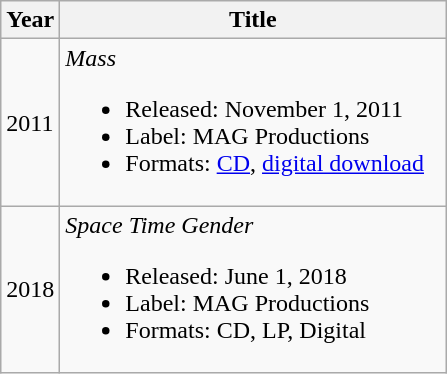<table class="wikitable">
<tr>
<th>Year</th>
<th width="250">Title</th>
</tr>
<tr>
<td>2011</td>
<td><em>Mass</em><br><ul><li>Released: November 1, 2011</li><li>Label: MAG Productions</li><li>Formats: <a href='#'>CD</a>, <a href='#'>digital download</a></li></ul></td>
</tr>
<tr>
<td>2018</td>
<td><em>Space Time Gender</em><br><ul><li>Released: June 1, 2018</li><li>Label: MAG Productions</li><li>Formats: CD, LP, Digital</li></ul></td>
</tr>
</table>
